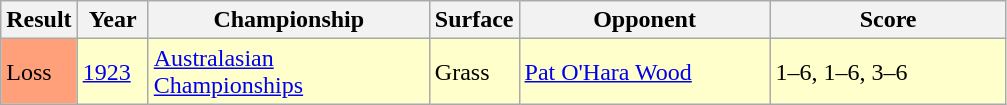<table class="sortable wikitable">
<tr>
<th style="width:40px">Result</th>
<th style="width:40px">Year</th>
<th style="width:180px">Championship</th>
<th style="width:50px">Surface</th>
<th style="width:160px">Opponent</th>
<th style="width:150px" class="unsortable">Score</th>
</tr>
<tr style="background:#ffffcc;">
<td style="background:#ffa07a;">Loss</td>
<td><a href='#'>1923</a></td>
<td><a href='#'>Australasian Championships</a></td>
<td>Grass</td>
<td> <a href='#'>Pat O'Hara Wood</a></td>
<td>1–6, 1–6, 3–6</td>
</tr>
</table>
